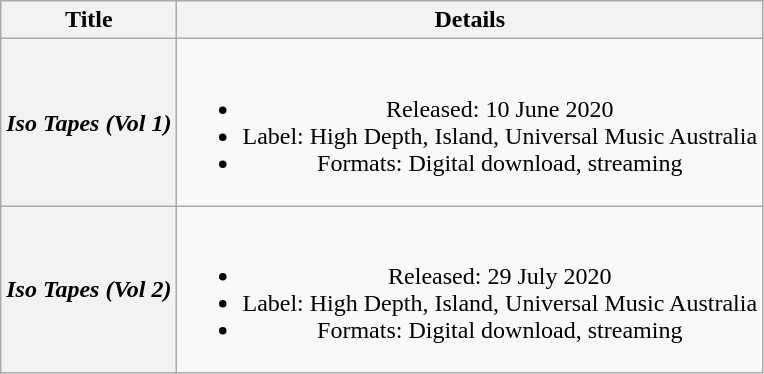<table class="wikitable plainrowheaders" style="text-align:center;">
<tr>
<th>Title</th>
<th>Details</th>
</tr>
<tr>
<th scope="row"><em>Iso Tapes (Vol 1)</em> <br> </th>
<td><br><ul><li>Released: 10 June 2020</li><li>Label: High Depth, Island, Universal Music Australia</li><li>Formats: Digital download, streaming</li></ul></td>
</tr>
<tr>
<th scope="row"><em>Iso Tapes (Vol 2)</em> <br> </th>
<td><br><ul><li>Released: 29 July 2020</li><li>Label: High Depth, Island, Universal Music Australia</li><li>Formats: Digital download, streaming</li></ul></td>
</tr>
</table>
